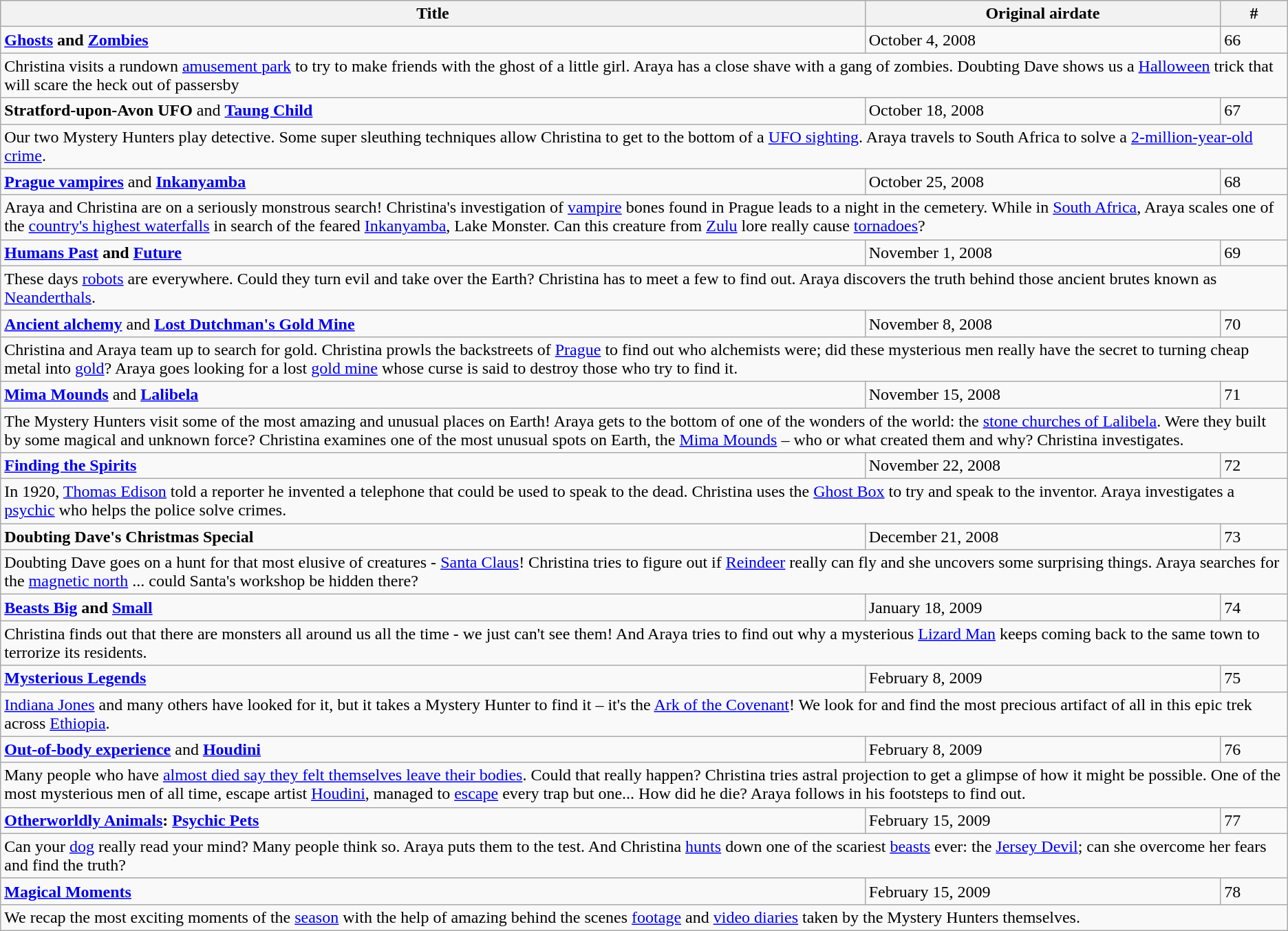<table class="wikitable" style="clear:both">
<tr style="background:#ccc;">
<th>Title</th>
<th>Original airdate</th>
<th>#</th>
</tr>
<tr>
<td><strong><a href='#'>Ghosts</a> and <a href='#'>Zombies</a></strong></td>
<td>October 4, 2008</td>
<td>66</td>
</tr>
<tr>
<td colspan="3">Christina visits a rundown <a href='#'>amusement park</a> to try to make friends with the ghost of a little girl. Araya has a close shave with a gang of zombies. Doubting Dave shows us a <a href='#'>Halloween</a> trick that will scare the heck out of passersby</td>
</tr>
<tr>
<td><strong>Stratford-upon-Avon UFO</strong> and <strong><a href='#'>Taung Child</a></strong></td>
<td>October 18, 2008</td>
<td>67</td>
</tr>
<tr>
<td colspan="3">Our two Mystery Hunters play detective. Some super sleuthing techniques allow Christina to get to the bottom of a <a href='#'>UFO sighting</a>. Araya travels to South Africa to solve a <a href='#'>2-million-year-old crime</a>.</td>
</tr>
<tr>
<td><strong><a href='#'>Prague vampires</a></strong> and <strong><a href='#'>Inkanyamba</a></strong></td>
<td>October 25, 2008</td>
<td>68</td>
</tr>
<tr>
<td colspan="3">Araya and Christina are on a seriously monstrous search! Christina's investigation of <a href='#'>vampire</a> bones found in Prague leads to a night in the cemetery. While in <a href='#'>South Africa</a>, Araya scales one of the <a href='#'>country's highest waterfalls</a> in search of the feared <a href='#'>Inkanyamba</a>, Lake Monster. Can this creature from <a href='#'>Zulu</a> lore really cause <a href='#'>tornadoes</a>?</td>
</tr>
<tr>
<td><strong><a href='#'>Humans Past</a> and <a href='#'>Future</a></strong></td>
<td>November 1, 2008</td>
<td>69</td>
</tr>
<tr>
<td colspan="3">These days <a href='#'>robots</a> are everywhere. Could they turn evil and take over the Earth? Christina has to meet a few to find out. Araya discovers the truth behind those ancient brutes known as <a href='#'>Neanderthals</a>.</td>
</tr>
<tr>
<td><strong><a href='#'>Ancient alchemy</a></strong> and <strong><a href='#'>Lost Dutchman's Gold Mine</a></strong></td>
<td>November 8, 2008</td>
<td>70</td>
</tr>
<tr>
<td colspan="3">Christina and Araya team up to search for gold. Christina prowls the backstreets of <a href='#'>Prague</a> to find out who alchemists were; did these mysterious men really have the secret to turning cheap metal into <a href='#'>gold</a>? Araya goes looking for a lost <a href='#'>gold mine</a> whose curse is said to destroy those who try to find it.</td>
</tr>
<tr>
<td><strong><a href='#'>Mima Mounds</a></strong> and <strong><a href='#'>Lalibela</a></strong></td>
<td>November 15, 2008</td>
<td>71</td>
</tr>
<tr>
<td colspan="3">The Mystery Hunters visit some of the most amazing and unusual places on Earth! Araya gets to the bottom of one of the wonders of the world: the <a href='#'>stone churches of Lalibela</a>. Were they built by some magical and unknown force? Christina examines one of the most unusual spots on Earth, the <a href='#'>Mima Mounds</a> – who or what created them and why? Christina investigates.</td>
</tr>
<tr>
<td><strong><a href='#'>Finding the Spirits</a></strong></td>
<td>November 22, 2008</td>
<td>72</td>
</tr>
<tr>
<td colspan="3">In 1920, <a href='#'>Thomas Edison</a> told a reporter he invented a telephone that could be used to speak to the dead. Christina uses the <a href='#'>Ghost Box</a> to try and speak to the inventor. Araya investigates a <a href='#'>psychic</a> who helps the police solve crimes.</td>
</tr>
<tr>
<td><strong>Doubting Dave's Christmas Special</strong></td>
<td>December 21, 2008</td>
<td>73</td>
</tr>
<tr>
<td colspan="3">Doubting Dave goes on a hunt for that most elusive of creatures - <a href='#'>Santa Claus</a>! Christina tries to figure out if <a href='#'>Reindeer</a> really can fly and she uncovers some surprising things. Araya searches for the <a href='#'>magnetic north</a> ... could Santa's workshop be hidden there?</td>
</tr>
<tr>
<td><strong><a href='#'>Beasts Big</a> and <a href='#'>Small</a></strong></td>
<td>January 18, 2009</td>
<td>74</td>
</tr>
<tr>
<td colspan="3">Christina finds out that there are monsters all around us all the time - we just can't see them! And Araya tries to find out why a mysterious <a href='#'>Lizard Man</a> keeps coming back to the same town to terrorize its residents.</td>
</tr>
<tr>
<td><strong><a href='#'>Mysterious Legends</a></strong></td>
<td>February 8, 2009</td>
<td>75</td>
</tr>
<tr>
<td colspan="3"><a href='#'>Indiana Jones</a> and many others have looked for it, but it takes a Mystery Hunter to find it – it's the <a href='#'>Ark of the Covenant</a>! We look for and find the most precious artifact of all in this epic trek across <a href='#'>Ethiopia</a>.</td>
</tr>
<tr>
<td><strong><a href='#'>Out-of-body experience</a></strong> and <strong><a href='#'>Houdini</a></strong></td>
<td>February 8, 2009</td>
<td>76</td>
</tr>
<tr>
<td colspan="3">Many people who have <a href='#'>almost died say they felt themselves leave their bodies</a>. Could that really happen? Christina tries astral projection to get a glimpse of how it might be possible. One of the most mysterious men of all time, escape artist <a href='#'>Houdini</a>, managed to <a href='#'>escape</a> every trap but one... How did he die? Araya follows in his footsteps to find out.</td>
</tr>
<tr>
<td><strong> <a href='#'>Otherworldly Animals</a>: <a href='#'>Psychic Pets</a> </strong></td>
<td>February 15, 2009</td>
<td>77</td>
</tr>
<tr>
<td colspan="3">Can your <a href='#'>dog</a> really read your mind? Many people think so. Araya puts them to the test. And Christina <a href='#'>hunts</a> down one of the scariest <a href='#'>beasts</a> ever: the <a href='#'>Jersey Devil</a>; can she overcome her fears and find the truth?</td>
</tr>
<tr>
<td><strong><a href='#'>Magical Moments</a></strong></td>
<td>February 15, 2009</td>
<td>78</td>
</tr>
<tr>
<td colspan="3">We recap the most exciting moments of the <a href='#'>season</a> with the help of amazing behind the scenes <a href='#'>footage</a> and <a href='#'>video diaries</a> taken by the Mystery Hunters themselves.</td>
</tr>
</table>
